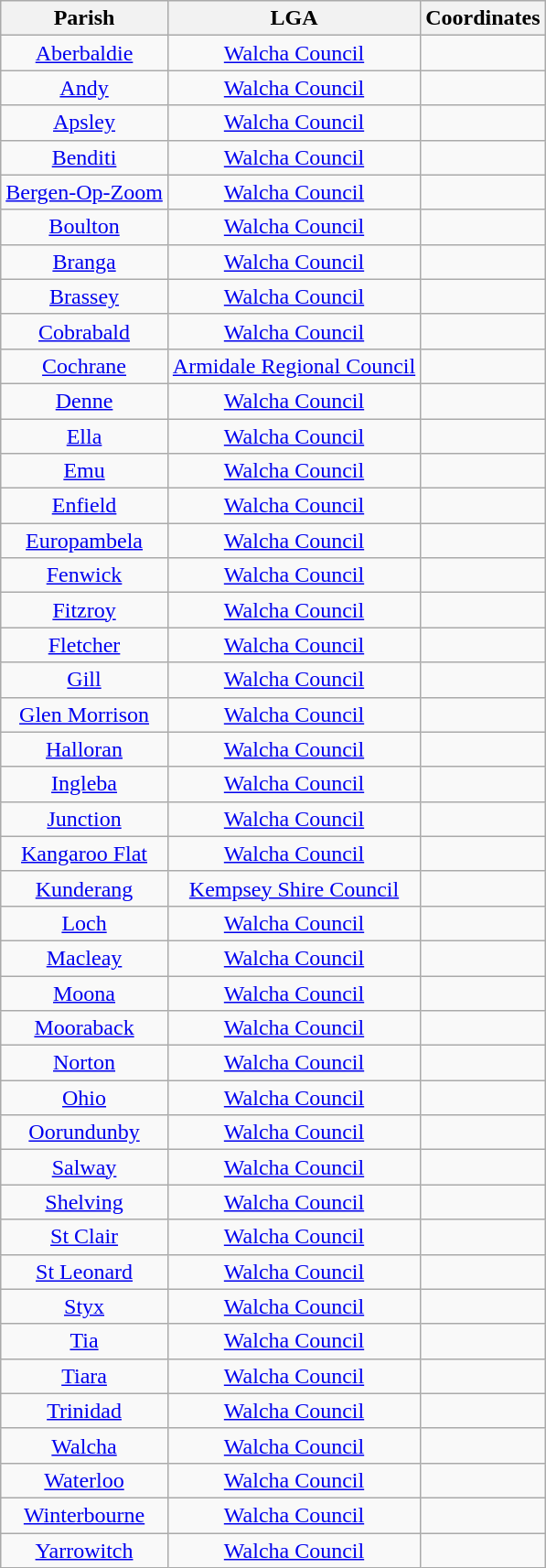<table class="wikitable" style="text-align:center">
<tr>
<th>Parish</th>
<th>LGA</th>
<th>Coordinates</th>
</tr>
<tr>
<td><a href='#'>Aberbaldie</a></td>
<td><a href='#'>Walcha Council</a></td>
<td></td>
</tr>
<tr>
<td><a href='#'>Andy</a></td>
<td><a href='#'>Walcha Council</a></td>
<td></td>
</tr>
<tr>
<td><a href='#'>Apsley</a></td>
<td><a href='#'>Walcha Council</a></td>
<td></td>
</tr>
<tr>
<td><a href='#'>Benditi</a></td>
<td><a href='#'>Walcha Council</a></td>
<td></td>
</tr>
<tr>
<td><a href='#'>Bergen-Op-Zoom</a></td>
<td><a href='#'>Walcha Council</a></td>
<td></td>
</tr>
<tr>
<td><a href='#'>Boulton</a></td>
<td><a href='#'>Walcha Council</a></td>
<td></td>
</tr>
<tr>
<td><a href='#'>Branga</a></td>
<td><a href='#'>Walcha Council</a></td>
<td></td>
</tr>
<tr>
<td><a href='#'>Brassey</a></td>
<td><a href='#'>Walcha Council</a></td>
<td></td>
</tr>
<tr>
<td><a href='#'>Cobrabald</a></td>
<td><a href='#'>Walcha Council</a></td>
<td></td>
</tr>
<tr>
<td><a href='#'>Cochrane</a></td>
<td><a href='#'>Armidale Regional Council</a></td>
<td></td>
</tr>
<tr>
<td><a href='#'>Denne</a></td>
<td><a href='#'>Walcha Council</a></td>
<td></td>
</tr>
<tr>
<td><a href='#'>Ella</a></td>
<td><a href='#'>Walcha Council</a></td>
<td></td>
</tr>
<tr>
<td><a href='#'>Emu</a></td>
<td><a href='#'>Walcha Council</a></td>
<td></td>
</tr>
<tr>
<td><a href='#'>Enfield</a></td>
<td><a href='#'>Walcha Council</a></td>
<td></td>
</tr>
<tr>
<td><a href='#'>Europambela</a></td>
<td><a href='#'>Walcha Council</a></td>
<td></td>
</tr>
<tr>
<td><a href='#'>Fenwick</a></td>
<td><a href='#'>Walcha Council</a></td>
<td></td>
</tr>
<tr>
<td><a href='#'>Fitzroy</a></td>
<td><a href='#'>Walcha Council</a></td>
<td></td>
</tr>
<tr>
<td><a href='#'>Fletcher</a></td>
<td><a href='#'>Walcha Council</a></td>
<td></td>
</tr>
<tr>
<td><a href='#'>Gill</a></td>
<td><a href='#'>Walcha Council</a></td>
<td></td>
</tr>
<tr>
<td><a href='#'>Glen Morrison</a></td>
<td><a href='#'>Walcha Council</a></td>
<td></td>
</tr>
<tr>
<td><a href='#'>Halloran</a></td>
<td><a href='#'>Walcha Council</a></td>
<td></td>
</tr>
<tr>
<td><a href='#'>Ingleba</a></td>
<td><a href='#'>Walcha Council</a></td>
<td></td>
</tr>
<tr>
<td><a href='#'>Junction</a></td>
<td><a href='#'>Walcha Council</a></td>
<td></td>
</tr>
<tr>
<td><a href='#'>Kangaroo Flat</a></td>
<td><a href='#'>Walcha Council</a></td>
<td></td>
</tr>
<tr>
<td><a href='#'>Kunderang</a></td>
<td><a href='#'>Kempsey Shire Council</a></td>
<td></td>
</tr>
<tr>
<td><a href='#'>Loch</a></td>
<td><a href='#'>Walcha Council</a></td>
<td></td>
</tr>
<tr>
<td><a href='#'>Macleay</a></td>
<td><a href='#'>Walcha Council</a></td>
<td></td>
</tr>
<tr>
<td><a href='#'>Moona</a></td>
<td><a href='#'>Walcha Council</a></td>
<td></td>
</tr>
<tr>
<td><a href='#'>Mooraback</a></td>
<td><a href='#'>Walcha Council</a></td>
<td></td>
</tr>
<tr>
<td><a href='#'>Norton</a></td>
<td><a href='#'>Walcha Council</a></td>
<td></td>
</tr>
<tr>
<td><a href='#'>Ohio</a></td>
<td><a href='#'>Walcha Council</a></td>
<td></td>
</tr>
<tr>
<td><a href='#'>Oorundunby</a></td>
<td><a href='#'>Walcha Council</a></td>
<td></td>
</tr>
<tr>
<td><a href='#'>Salway</a></td>
<td><a href='#'>Walcha Council</a></td>
<td></td>
</tr>
<tr>
<td><a href='#'>Shelving</a></td>
<td><a href='#'>Walcha Council</a></td>
<td></td>
</tr>
<tr>
<td><a href='#'>St Clair</a></td>
<td><a href='#'>Walcha Council</a></td>
<td></td>
</tr>
<tr>
<td><a href='#'>St Leonard</a></td>
<td><a href='#'>Walcha Council</a></td>
<td></td>
</tr>
<tr>
<td><a href='#'>Styx</a></td>
<td><a href='#'>Walcha Council</a></td>
<td></td>
</tr>
<tr>
<td><a href='#'>Tia</a></td>
<td><a href='#'>Walcha Council</a></td>
<td></td>
</tr>
<tr>
<td><a href='#'>Tiara</a></td>
<td><a href='#'>Walcha Council</a></td>
<td></td>
</tr>
<tr>
<td><a href='#'>Trinidad</a></td>
<td><a href='#'>Walcha Council</a></td>
<td></td>
</tr>
<tr>
<td><a href='#'>Walcha</a></td>
<td><a href='#'>Walcha Council</a></td>
<td></td>
</tr>
<tr>
<td><a href='#'>Waterloo</a></td>
<td><a href='#'>Walcha Council</a></td>
<td></td>
</tr>
<tr>
<td><a href='#'>Winterbourne</a></td>
<td><a href='#'>Walcha Council</a></td>
<td></td>
</tr>
<tr>
<td><a href='#'>Yarrowitch</a></td>
<td><a href='#'>Walcha Council</a></td>
<td></td>
</tr>
</table>
